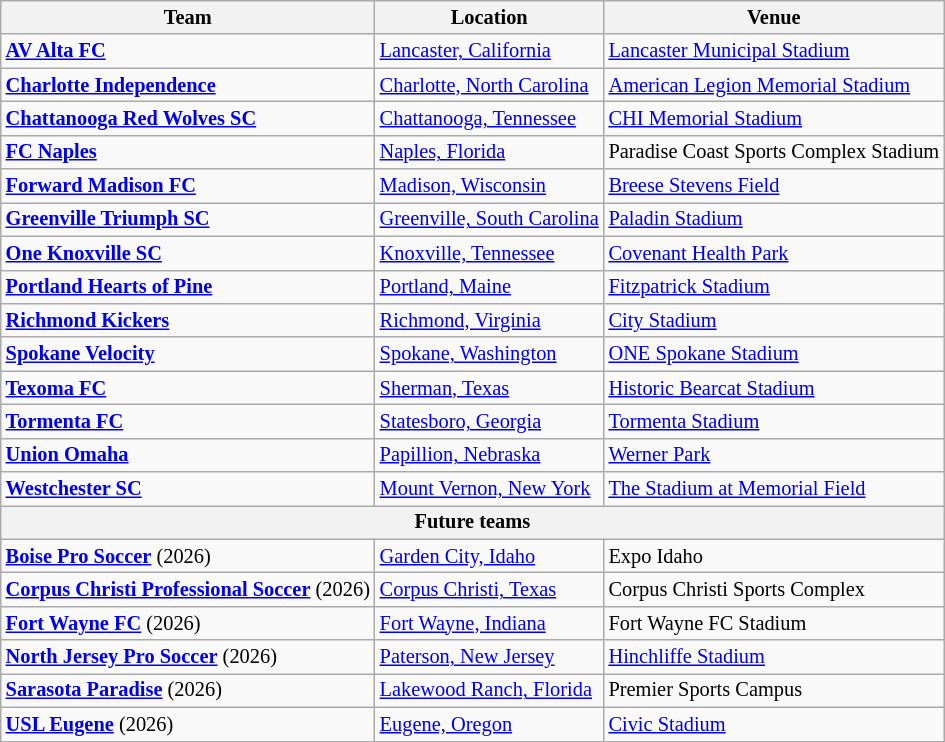<table class="wikitable" style="font-size:85%">
<tr>
<th>Team</th>
<th>Location</th>
<th>Venue</th>
</tr>
<tr>
<td><strong><a href='#'>AV Alta FC</a></strong></td>
<td><a href='#'>Lancaster, California</a></td>
<td><a href='#'>Lancaster Municipal Stadium</a></td>
</tr>
<tr>
<td><strong><a href='#'>Charlotte Independence</a></strong></td>
<td><a href='#'>Charlotte, North Carolina</a></td>
<td><a href='#'>American Legion Memorial Stadium</a></td>
</tr>
<tr>
<td><strong><a href='#'>Chattanooga Red Wolves SC</a></strong></td>
<td><a href='#'>Chattanooga, Tennessee</a></td>
<td><a href='#'>CHI Memorial Stadium</a></td>
</tr>
<tr>
<td><strong><a href='#'>FC Naples</a></strong></td>
<td><a href='#'>Naples, Florida</a></td>
<td>Paradise Coast Sports Complex Stadium</td>
</tr>
<tr>
<td><strong><a href='#'>Forward Madison FC</a></strong></td>
<td><a href='#'>Madison, Wisconsin</a></td>
<td><a href='#'>Breese Stevens Field</a></td>
</tr>
<tr>
<td><strong><a href='#'>Greenville Triumph SC</a></strong></td>
<td><a href='#'>Greenville, South Carolina</a></td>
<td><a href='#'>Paladin Stadium</a></td>
</tr>
<tr>
<td><strong><a href='#'>One Knoxville SC</a></strong></td>
<td><a href='#'>Knoxville, Tennessee</a></td>
<td><a href='#'>Covenant Health Park</a></td>
</tr>
<tr>
<td><strong><a href='#'>Portland Hearts of Pine</a></strong></td>
<td><a href='#'>Portland, Maine</a></td>
<td><a href='#'>Fitzpatrick Stadium</a></td>
</tr>
<tr>
<td><strong><a href='#'>Richmond Kickers</a></strong></td>
<td><a href='#'>Richmond, Virginia</a></td>
<td><a href='#'>City Stadium</a></td>
</tr>
<tr>
<td><strong><a href='#'>Spokane Velocity</a></strong></td>
<td><a href='#'>Spokane, Washington</a></td>
<td><a href='#'>ONE Spokane Stadium</a></td>
</tr>
<tr>
<td><strong><a href='#'>Texoma FC</a></strong></td>
<td><a href='#'>Sherman, Texas</a></td>
<td><a href='#'>Historic Bearcat Stadium</a></td>
</tr>
<tr>
<td><strong><a href='#'>Tormenta FC</a></strong></td>
<td><a href='#'>Statesboro, Georgia</a></td>
<td><a href='#'>Tormenta Stadium</a></td>
</tr>
<tr>
<td><strong><a href='#'>Union Omaha</a></strong></td>
<td><a href='#'>Papillion, Nebraska</a></td>
<td><a href='#'>Werner Park</a></td>
</tr>
<tr>
<td><strong><a href='#'>Westchester SC</a></strong></td>
<td><a href='#'>Mount Vernon, New York</a></td>
<td><a href='#'>The Stadium at Memorial Field</a></td>
</tr>
<tr>
<th colspan="3">Future teams</th>
</tr>
<tr>
<td><strong><a href='#'>Boise Pro Soccer</a></strong> (2026)</td>
<td><a href='#'>Garden City, Idaho</a></td>
<td>Expo Idaho</td>
</tr>
<tr>
<td><strong><a href='#'>Corpus Christi Professional Soccer</a></strong> (2026)</td>
<td><a href='#'>Corpus Christi, Texas</a></td>
<td>Corpus Christi Sports Complex</td>
</tr>
<tr>
<td><strong><a href='#'>Fort Wayne FC</a></strong> (2026)</td>
<td><a href='#'>Fort Wayne, Indiana</a></td>
<td>Fort Wayne FC Stadium</td>
</tr>
<tr>
<td><strong><a href='#'>North Jersey Pro Soccer</a></strong> (2026)</td>
<td><a href='#'>Paterson, New Jersey</a></td>
<td><a href='#'>Hinchliffe Stadium</a></td>
</tr>
<tr>
<td><strong><a href='#'>Sarasota Paradise</a></strong> (2026)</td>
<td><a href='#'>Lakewood Ranch, Florida</a></td>
<td>Premier Sports Campus</td>
</tr>
<tr>
<td><strong><a href='#'>USL Eugene</a></strong> (2026)</td>
<td><a href='#'>Eugene, Oregon</a></td>
<td><a href='#'>Civic Stadium</a></td>
</tr>
</table>
